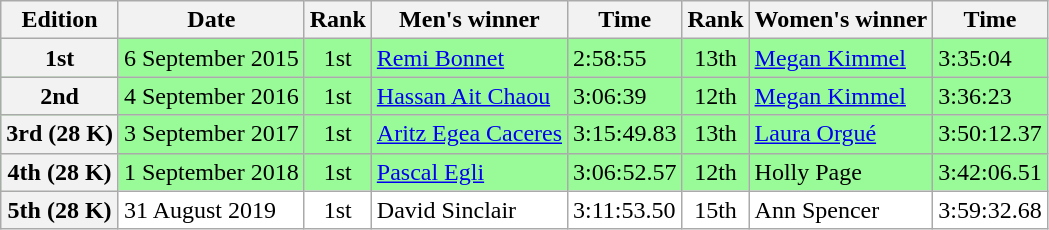<table class="wikitable" width=  style="font-size:90%; text-align:left;">
<tr>
<th>Edition</th>
<th>Date</th>
<th>Rank</th>
<th>Men's winner</th>
<th>Time</th>
<th>Rank</th>
<th>Women's winner</th>
<th>Time</th>
</tr>
<tr bgcolor=palegreen>
<th>1st</th>
<td>6 September 2015</td>
<td align=center>1st</td>
<td> <a href='#'>Remi Bonnet</a></td>
<td>2:58:55</td>
<td align=center>13th</td>
<td> <a href='#'>Megan Kimmel</a></td>
<td>3:35:04</td>
</tr>
<tr bgcolor=palegreen>
<th>2nd</th>
<td>4 September 2016</td>
<td align=center>1st</td>
<td> <a href='#'>Hassan Ait Chaou</a></td>
<td>3:06:39</td>
<td align=center>12th</td>
<td> <a href='#'>Megan Kimmel</a></td>
<td>3:36:23</td>
</tr>
<tr bgcolor=palegreen>
<th>3rd (28 K)</th>
<td>3 September 2017</td>
<td align=center>1st</td>
<td> <a href='#'>Aritz Egea Caceres</a></td>
<td>3:15:49.83</td>
<td align=center>13th</td>
<td> <a href='#'>Laura Orgué</a></td>
<td>3:50:12.37</td>
</tr>
<tr bgcolor=palegreen>
<th>4th (28 K)</th>
<td>1 September 2018</td>
<td align=center>1st</td>
<td> <a href='#'>Pascal Egli</a></td>
<td>3:06:52.57</td>
<td align=center>12th</td>
<td> Holly Page</td>
<td>3:42:06.51</td>
</tr>
<tr bgcolor=white>
<th>5th (28 K)</th>
<td>31 August 2019</td>
<td align=center>1st</td>
<td> David Sinclair</td>
<td>3:11:53.50</td>
<td align=center>15th</td>
<td> Ann Spencer</td>
<td>3:59:32.68</td>
</tr>
</table>
